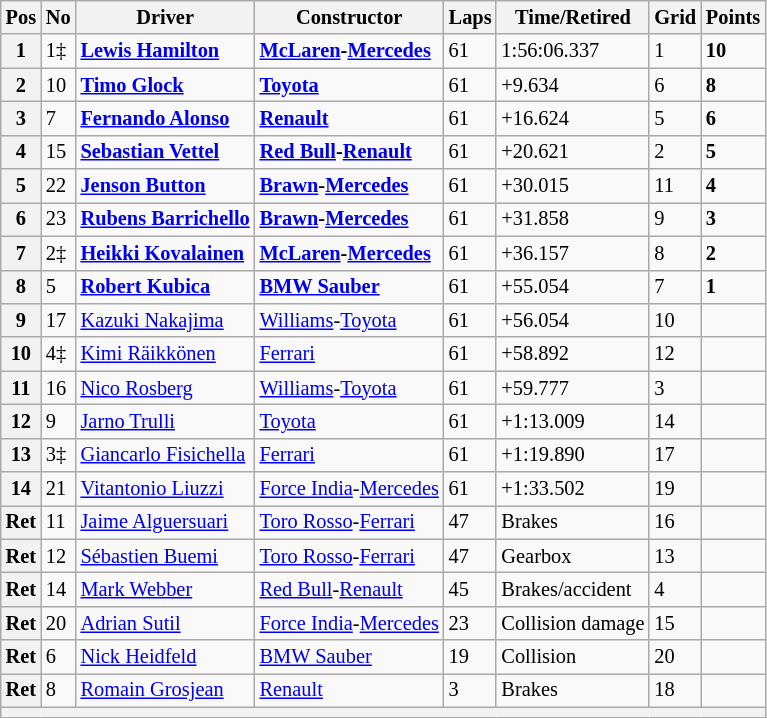<table class="wikitable" style="font-size: 85%">
<tr>
<th>Pos</th>
<th>No</th>
<th>Driver</th>
<th>Constructor</th>
<th>Laps</th>
<th>Time/Retired</th>
<th>Grid</th>
<th>Points</th>
</tr>
<tr>
<th>1</th>
<td>1‡</td>
<td><strong> <a href='#'>Lewis Hamilton</a></strong></td>
<td><strong><a href='#'>McLaren</a>-<a href='#'>Mercedes</a></strong></td>
<td>61</td>
<td>1:56:06.337</td>
<td>1</td>
<td><strong>10</strong></td>
</tr>
<tr>
<th>2</th>
<td>10</td>
<td><strong> <a href='#'>Timo Glock</a></strong></td>
<td><strong><a href='#'>Toyota</a></strong></td>
<td>61</td>
<td>+9.634</td>
<td>6</td>
<td><strong>8</strong></td>
</tr>
<tr>
<th>3</th>
<td>7</td>
<td><strong> <a href='#'>Fernando Alonso</a></strong></td>
<td><strong><a href='#'>Renault</a></strong></td>
<td>61</td>
<td>+16.624</td>
<td>5</td>
<td><strong>6</strong></td>
</tr>
<tr>
<th>4</th>
<td>15</td>
<td><strong> <a href='#'>Sebastian Vettel</a></strong></td>
<td><strong><a href='#'>Red Bull</a>-<a href='#'>Renault</a></strong></td>
<td>61</td>
<td>+20.621</td>
<td>2</td>
<td><strong>5</strong></td>
</tr>
<tr>
<th>5</th>
<td>22</td>
<td><strong> <a href='#'>Jenson Button</a></strong></td>
<td><strong><a href='#'>Brawn</a>-<a href='#'>Mercedes</a></strong></td>
<td>61</td>
<td>+30.015</td>
<td>11</td>
<td><strong>4</strong></td>
</tr>
<tr>
<th>6</th>
<td>23</td>
<td><strong> <a href='#'>Rubens Barrichello</a></strong></td>
<td><strong><a href='#'>Brawn</a>-<a href='#'>Mercedes</a></strong></td>
<td>61</td>
<td>+31.858</td>
<td>9</td>
<td><strong>3</strong></td>
</tr>
<tr>
<th>7</th>
<td>2‡</td>
<td><strong> <a href='#'>Heikki Kovalainen</a></strong></td>
<td><strong><a href='#'>McLaren</a>-<a href='#'>Mercedes</a></strong></td>
<td>61</td>
<td>+36.157</td>
<td>8</td>
<td><strong>2</strong></td>
</tr>
<tr>
<th>8</th>
<td>5</td>
<td><strong> <a href='#'>Robert Kubica</a></strong></td>
<td><strong><a href='#'>BMW Sauber</a></strong></td>
<td>61</td>
<td>+55.054</td>
<td>7</td>
<td><strong>1</strong></td>
</tr>
<tr>
<th>9</th>
<td>17</td>
<td> <a href='#'>Kazuki Nakajima</a></td>
<td><a href='#'>Williams</a>-<a href='#'>Toyota</a></td>
<td>61</td>
<td>+56.054</td>
<td>10</td>
<td></td>
</tr>
<tr>
<th>10</th>
<td>4‡</td>
<td> <a href='#'>Kimi Räikkönen</a></td>
<td><a href='#'>Ferrari</a></td>
<td>61</td>
<td>+58.892</td>
<td>12</td>
<td></td>
</tr>
<tr>
<th>11</th>
<td>16</td>
<td> <a href='#'>Nico Rosberg</a></td>
<td><a href='#'>Williams</a>-<a href='#'>Toyota</a></td>
<td>61</td>
<td>+59.777</td>
<td>3</td>
<td></td>
</tr>
<tr>
<th>12</th>
<td>9</td>
<td> <a href='#'>Jarno Trulli</a></td>
<td><a href='#'>Toyota</a></td>
<td>61</td>
<td>+1:13.009</td>
<td>14</td>
<td></td>
</tr>
<tr>
<th>13</th>
<td>3‡</td>
<td> <a href='#'>Giancarlo Fisichella</a></td>
<td><a href='#'>Ferrari</a></td>
<td>61</td>
<td>+1:19.890</td>
<td>17</td>
<td></td>
</tr>
<tr>
<th>14</th>
<td>21</td>
<td> <a href='#'>Vitantonio Liuzzi</a></td>
<td><a href='#'>Force India</a>-<a href='#'>Mercedes</a></td>
<td>61</td>
<td>+1:33.502</td>
<td>19</td>
<td></td>
</tr>
<tr>
<th>Ret</th>
<td>11</td>
<td> <a href='#'>Jaime Alguersuari</a></td>
<td><a href='#'>Toro Rosso</a>-<a href='#'>Ferrari</a></td>
<td>47</td>
<td>Brakes</td>
<td>16</td>
<td></td>
</tr>
<tr>
<th>Ret</th>
<td>12</td>
<td> <a href='#'>Sébastien Buemi</a></td>
<td><a href='#'>Toro Rosso</a>-<a href='#'>Ferrari</a></td>
<td>47</td>
<td>Gearbox</td>
<td>13</td>
<td></td>
</tr>
<tr>
<th>Ret</th>
<td>14</td>
<td> <a href='#'>Mark Webber</a></td>
<td><a href='#'>Red Bull</a>-<a href='#'>Renault</a></td>
<td>45</td>
<td>Brakes/accident</td>
<td>4</td>
<td></td>
</tr>
<tr>
<th>Ret</th>
<td>20</td>
<td> <a href='#'>Adrian Sutil</a></td>
<td><a href='#'>Force India</a>-<a href='#'>Mercedes</a></td>
<td>23</td>
<td>Collision damage</td>
<td>15</td>
<td></td>
</tr>
<tr>
<th>Ret</th>
<td>6</td>
<td> <a href='#'>Nick Heidfeld</a></td>
<td><a href='#'>BMW Sauber</a></td>
<td>19</td>
<td>Collision</td>
<td>20</td>
<td></td>
</tr>
<tr>
<th>Ret</th>
<td>8</td>
<td> <a href='#'>Romain Grosjean</a></td>
<td><a href='#'>Renault</a></td>
<td>3</td>
<td>Brakes</td>
<td>18</td>
<td></td>
</tr>
<tr>
<th colspan="8"></th>
</tr>
</table>
